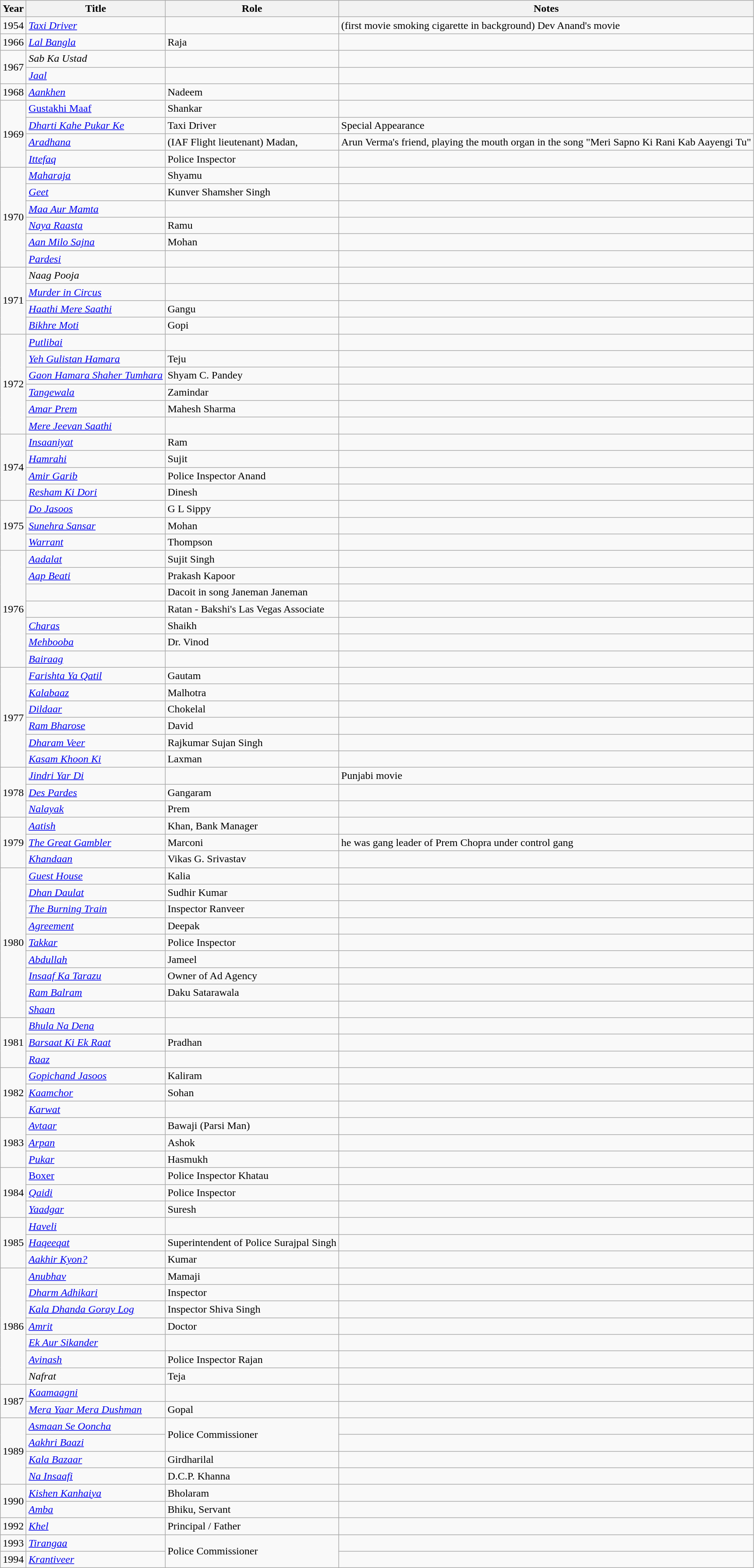<table class= "wikitable sortable">
<tr>
<th>Year</th>
<th>Title</th>
<th>Role</th>
<th>Notes</th>
</tr>
<tr>
<td>1954</td>
<td><em><a href='#'>Taxi Driver</a></em></td>
<td></td>
<td>(first movie smoking cigarette in background) Dev Anand's movie</td>
</tr>
<tr>
<td>1966</td>
<td><em><a href='#'>Lal Bangla</a></em></td>
<td>Raja</td>
<td></td>
</tr>
<tr>
<td Rowspan="2">1967</td>
<td><em>Sab Ka Ustad</em></td>
<td></td>
<td></td>
</tr>
<tr>
<td><em><a href='#'>Jaal</a></em></td>
<td></td>
<td></td>
</tr>
<tr>
<td>1968</td>
<td><em><a href='#'>Aankhen</a></em></td>
<td>Nadeem</td>
<td></td>
</tr>
<tr>
<td Rowspan="4">1969</td>
<td><a href='#'>Gustakhi Maaf</a></td>
<td>Shankar</td>
<td></td>
</tr>
<tr>
<td><em><a href='#'>Dharti Kahe Pukar Ke</a></em></td>
<td>Taxi Driver</td>
<td>Special Appearance</td>
</tr>
<tr>
<td><em><a href='#'>Aradhana</a></em></td>
<td>(IAF Flight lieutenant) Madan,</td>
<td>Arun Verma's friend, playing the mouth organ in the song "Meri Sapno Ki Rani Kab Aayengi Tu"</td>
</tr>
<tr>
<td><em><a href='#'>Ittefaq</a></em></td>
<td>Police Inspector</td>
<td></td>
</tr>
<tr>
<td Rowspan="6">1970</td>
<td><em><a href='#'>Maharaja</a></em></td>
<td>Shyamu</td>
<td></td>
</tr>
<tr>
<td><em><a href='#'>Geet</a></em></td>
<td>Kunver Shamsher Singh</td>
<td></td>
</tr>
<tr>
<td><em><a href='#'>Maa Aur Mamta</a></em></td>
<td></td>
<td></td>
</tr>
<tr>
<td><em><a href='#'>Naya Raasta</a></em></td>
<td>Ramu</td>
<td></td>
</tr>
<tr>
<td><em><a href='#'>Aan Milo Sajna</a></em></td>
<td>Mohan</td>
<td></td>
</tr>
<tr>
<td><em><a href='#'>Pardesi</a></em></td>
<td></td>
<td></td>
</tr>
<tr>
<td Rowspan="4">1971</td>
<td><em>Naag Pooja</em></td>
<td></td>
<td></td>
</tr>
<tr>
<td><em><a href='#'>Murder in Circus</a></em></td>
<td></td>
<td></td>
</tr>
<tr>
<td><em><a href='#'>Haathi Mere Saathi</a></em></td>
<td>Gangu</td>
<td></td>
</tr>
<tr>
<td><em><a href='#'>Bikhre Moti</a></em></td>
<td>Gopi</td>
<td></td>
</tr>
<tr>
<td Rowspan="6">1972</td>
<td><em><a href='#'>Putlibai</a></em></td>
<td></td>
<td></td>
</tr>
<tr>
<td><em><a href='#'>Yeh Gulistan Hamara</a></em></td>
<td>Teju</td>
<td></td>
</tr>
<tr>
<td><em><a href='#'>Gaon Hamara Shaher Tumhara</a></em></td>
<td>Shyam C. Pandey</td>
<td></td>
</tr>
<tr>
<td><em><a href='#'>Tangewala</a></em></td>
<td>Zamindar</td>
<td></td>
</tr>
<tr>
<td><em><a href='#'>Amar Prem</a></em></td>
<td>Mahesh Sharma</td>
<td></td>
</tr>
<tr>
<td><em><a href='#'>Mere Jeevan Saathi</a></em></td>
<td></td>
<td></td>
</tr>
<tr>
<td Rowspan="4">1974</td>
<td><em><a href='#'>Insaaniyat</a></em></td>
<td>Ram</td>
<td></td>
</tr>
<tr>
<td><em><a href='#'>Hamrahi</a></em></td>
<td>Sujit</td>
<td></td>
</tr>
<tr>
<td><em><a href='#'>Amir Garib</a></em></td>
<td>Police Inspector Anand</td>
<td></td>
</tr>
<tr>
<td><em><a href='#'>Resham Ki Dori</a></em></td>
<td>Dinesh</td>
<td></td>
</tr>
<tr>
<td Rowspan="3">1975</td>
<td><em><a href='#'>Do Jasoos</a></em></td>
<td>G L Sippy</td>
<td></td>
</tr>
<tr>
<td><em><a href='#'>Sunehra Sansar</a></em></td>
<td>Mohan</td>
<td></td>
</tr>
<tr>
<td><em><a href='#'>Warrant</a></em></td>
<td>Thompson</td>
<td></td>
</tr>
<tr>
<td Rowspan="7">1976</td>
<td><em><a href='#'>Aadalat</a></em></td>
<td>Sujit Singh</td>
<td></td>
</tr>
<tr>
<td><em><a href='#'>Aap Beati</a></em></td>
<td>Prakash Kapoor</td>
<td></td>
</tr>
<tr>
<td></td>
<td>Dacoit in song Janeman Janeman</td>
<td></td>
</tr>
<tr>
<td></td>
<td>Ratan - Bakshi's Las Vegas Associate</td>
<td></td>
</tr>
<tr>
<td><em><a href='#'>Charas</a></em></td>
<td>Shaikh</td>
<td></td>
</tr>
<tr>
<td><em><a href='#'>Mehbooba</a></em></td>
<td>Dr. Vinod</td>
<td></td>
</tr>
<tr>
<td><em><a href='#'>Bairaag</a></em></td>
<td></td>
<td></td>
</tr>
<tr>
<td Rowspan="6">1977</td>
<td><em><a href='#'>Farishta Ya Qatil</a></em></td>
<td>Gautam</td>
<td></td>
</tr>
<tr>
<td><em><a href='#'>Kalabaaz</a></em></td>
<td>Malhotra</td>
<td></td>
</tr>
<tr>
<td><em><a href='#'>Dildaar</a></em></td>
<td>Chokelal</td>
<td></td>
</tr>
<tr>
<td><em><a href='#'>Ram Bharose</a></em></td>
<td>David</td>
<td></td>
</tr>
<tr>
<td><em><a href='#'>Dharam Veer</a></em></td>
<td>Rajkumar Sujan Singh</td>
<td></td>
</tr>
<tr>
<td><em><a href='#'>Kasam Khoon Ki</a></em></td>
<td>Laxman</td>
<td></td>
</tr>
<tr>
<td Rowspan="3">1978</td>
<td><em><a href='#'>Jindri Yar Di</a></em></td>
<td></td>
<td>Punjabi movie</td>
</tr>
<tr>
<td><em><a href='#'>Des Pardes</a></em></td>
<td>Gangaram</td>
<td></td>
</tr>
<tr>
<td><em><a href='#'>Nalayak</a></em></td>
<td>Prem</td>
<td></td>
</tr>
<tr>
<td Rowspan="3">1979</td>
<td><em><a href='#'>Aatish</a></em></td>
<td>Khan,  Bank Manager</td>
<td></td>
</tr>
<tr>
<td><em><a href='#'>The Great Gambler</a></em></td>
<td>Marconi</td>
<td>he was gang leader of Prem Chopra under control gang</td>
</tr>
<tr>
<td><em><a href='#'>Khandaan</a></em></td>
<td>Vikas G. Srivastav</td>
<td></td>
</tr>
<tr>
<td rowspan="9">1980</td>
<td><em><a href='#'>Guest House</a></em></td>
<td>Kalia</td>
<td></td>
</tr>
<tr>
<td><em><a href='#'>Dhan Daulat</a></em></td>
<td>Sudhir Kumar</td>
<td></td>
</tr>
<tr>
<td><em><a href='#'>The Burning Train</a></em></td>
<td>Inspector Ranveer</td>
<td></td>
</tr>
<tr>
<td><em><a href='#'>Agreement</a></em></td>
<td>Deepak</td>
<td></td>
</tr>
<tr>
<td><em><a href='#'>Takkar</a></em></td>
<td>Police Inspector</td>
<td></td>
</tr>
<tr>
<td><em><a href='#'>Abdullah</a></em></td>
<td>Jameel</td>
<td></td>
</tr>
<tr>
<td><em><a href='#'>Insaaf Ka Tarazu </a></em></td>
<td>Owner of Ad Agency</td>
<td></td>
</tr>
<tr>
<td><em><a href='#'>Ram Balram</a></em></td>
<td>Daku Satarawala</td>
<td></td>
</tr>
<tr>
<td><em><a href='#'>Shaan</a></em></td>
<td></td>
<td></td>
</tr>
<tr>
<td Rowspan="3">1981</td>
<td><em><a href='#'>Bhula Na Dena</a></em></td>
<td></td>
<td></td>
</tr>
<tr>
<td><em><a href='#'>Barsaat Ki Ek Raat</a></em></td>
<td>Pradhan</td>
<td></td>
</tr>
<tr>
<td><em><a href='#'>Raaz</a></em></td>
<td></td>
<td></td>
</tr>
<tr>
<td Rowspan="3">1982</td>
<td><em><a href='#'>Gopichand Jasoos</a></em></td>
<td>Kaliram</td>
<td></td>
</tr>
<tr>
<td><em><a href='#'>Kaamchor</a></em></td>
<td>Sohan</td>
<td></td>
</tr>
<tr>
<td><em><a href='#'>Karwat</a></em></td>
<td></td>
<td></td>
</tr>
<tr>
<td Rowspan="3">1983</td>
<td><em><a href='#'>Avtaar</a></em></td>
<td>Bawaji (Parsi Man)</td>
<td></td>
</tr>
<tr>
<td><em><a href='#'>Arpan</a></em></td>
<td>Ashok</td>
<td></td>
</tr>
<tr>
<td><em><a href='#'>Pukar</a></em></td>
<td>Hasmukh</td>
<td></td>
</tr>
<tr>
<td Rowspan="3">1984</td>
<td><a href='#'>Boxer</a></td>
<td>Police Inspector Khatau</td>
<td></td>
</tr>
<tr>
<td><em><a href='#'>Qaidi</a></em></td>
<td>Police Inspector</td>
<td></td>
</tr>
<tr>
<td><em><a href='#'>Yaadgar</a></em></td>
<td>Suresh</td>
<td></td>
</tr>
<tr>
<td Rowspan="3">1985</td>
<td><em><a href='#'>Haveli</a></em></td>
<td></td>
<td></td>
</tr>
<tr>
<td><em><a href='#'>Haqeeqat</a></em></td>
<td>Superintendent of Police Surajpal Singh</td>
<td></td>
</tr>
<tr>
<td><em><a href='#'>Aakhir Kyon?</a></em></td>
<td>Kumar</td>
<td></td>
</tr>
<tr>
<td rowspan="7">1986</td>
<td><em><a href='#'>Anubhav</a></em></td>
<td>Mamaji</td>
<td></td>
</tr>
<tr>
<td><em><a href='#'>Dharm Adhikari</a></em></td>
<td>Inspector</td>
<td></td>
</tr>
<tr>
<td><em><a href='#'>Kala Dhanda Goray Log</a></em></td>
<td>Inspector Shiva Singh</td>
<td></td>
</tr>
<tr>
<td><em><a href='#'>Amrit</a></em></td>
<td>Doctor</td>
<td></td>
</tr>
<tr>
<td><em><a href='#'>Ek Aur Sikander</a></em></td>
<td></td>
<td></td>
</tr>
<tr>
<td><em><a href='#'>Avinash</a></em></td>
<td>Police Inspector Rajan</td>
<td></td>
</tr>
<tr>
<td><em>Nafrat</em></td>
<td>Teja</td>
<td></td>
</tr>
<tr>
<td Rowspan="2">1987</td>
<td><em><a href='#'>Kaamaagni</a></em></td>
<td></td>
<td></td>
</tr>
<tr>
<td><em><a href='#'>Mera Yaar Mera Dushman</a></em></td>
<td>Gopal</td>
<td></td>
</tr>
<tr>
<td rowspan="4">1989</td>
<td><em><a href='#'>Asmaan Se Ooncha</a></em></td>
<td Rowspan="2">Police Commissioner</td>
<td></td>
</tr>
<tr>
<td><em><a href='#'>Aakhri Baazi</a></em></td>
<td></td>
</tr>
<tr>
<td><em><a href='#'>Kala Bazaar</a></em></td>
<td>Girdharilal</td>
<td></td>
</tr>
<tr>
<td><em><a href='#'>Na Insaafi</a></em></td>
<td>D.C.P. Khanna</td>
<td></td>
</tr>
<tr>
<td Rowspan="2">1990</td>
<td><em><a href='#'>Kishen Kanhaiya</a></em></td>
<td>Bholaram</td>
<td></td>
</tr>
<tr>
<td><em><a href='#'>Amba</a></em></td>
<td>Bhiku, Servant</td>
<td></td>
</tr>
<tr>
<td>1992</td>
<td><em><a href='#'>Khel</a></em></td>
<td>Principal / Father</td>
<td></td>
</tr>
<tr>
<td>1993</td>
<td><em><a href='#'>Tirangaa</a></em></td>
<td Rowspan="2">Police Commissioner</td>
<td></td>
</tr>
<tr>
<td>1994</td>
<td><em><a href='#'>Krantiveer</a></em></td>
<td></td>
</tr>
</table>
